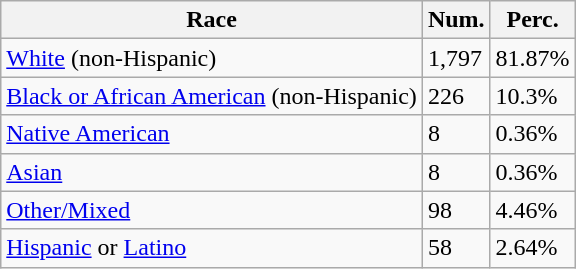<table class="wikitable">
<tr>
<th>Race</th>
<th>Num.</th>
<th>Perc.</th>
</tr>
<tr>
<td><a href='#'>White</a> (non-Hispanic)</td>
<td>1,797</td>
<td>81.87%</td>
</tr>
<tr>
<td><a href='#'>Black or African American</a> (non-Hispanic)</td>
<td>226</td>
<td>10.3%</td>
</tr>
<tr>
<td><a href='#'>Native American</a></td>
<td>8</td>
<td>0.36%</td>
</tr>
<tr>
<td><a href='#'>Asian</a></td>
<td>8</td>
<td>0.36%</td>
</tr>
<tr>
<td><a href='#'>Other/Mixed</a></td>
<td>98</td>
<td>4.46%</td>
</tr>
<tr>
<td><a href='#'>Hispanic</a> or <a href='#'>Latino</a></td>
<td>58</td>
<td>2.64%</td>
</tr>
</table>
